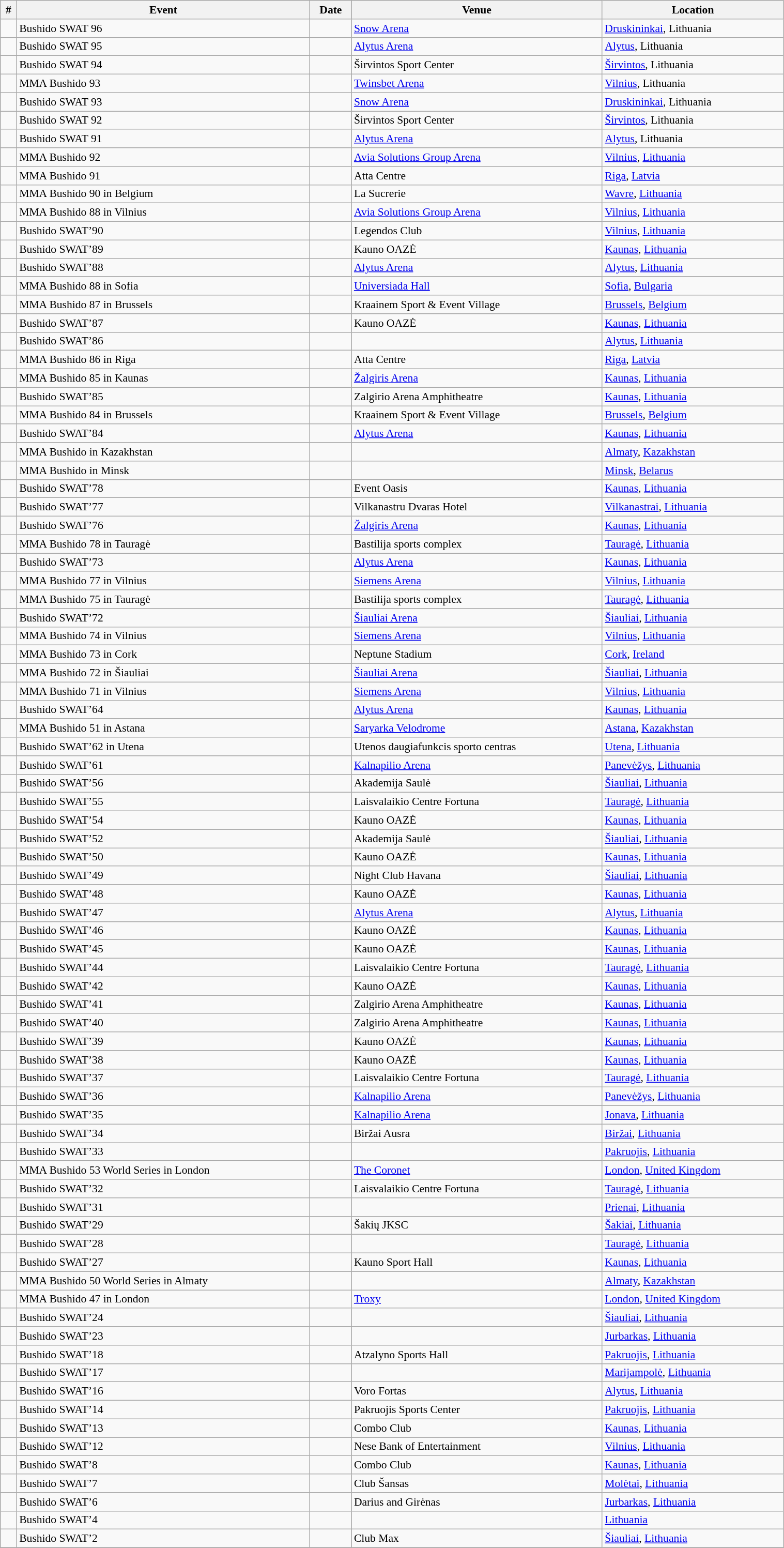<table id="Events" class="wikitable sortable" style="width:80%; font-size:90%;">
<tr>
<th scope="col">#</th>
<th scope="col">Event</th>
<th scope="col">Date</th>
<th scope="col">Venue</th>
<th scope="col">Location</th>
</tr>
<tr>
<td align=center></td>
<td>Bushido SWAT 96</td>
<td></td>
<td><a href='#'>Snow Arena</a></td>
<td> <a href='#'>Druskininkai</a>, Lithuania</td>
</tr>
<tr>
<td align=center></td>
<td>Bushido SWAT 95</td>
<td></td>
<td><a href='#'>Alytus Arena</a></td>
<td> <a href='#'>Alytus</a>, Lithuania</td>
</tr>
<tr>
<td align=center></td>
<td>Bushido SWAT 94</td>
<td></td>
<td>Širvintos Sport Center</td>
<td> <a href='#'>Širvintos</a>, Lithuania</td>
</tr>
<tr>
<td align=center></td>
<td>MMA Bushido 93</td>
<td></td>
<td><a href='#'>Twinsbet Arena</a></td>
<td> <a href='#'>Vilnius</a>, Lithuania</td>
</tr>
<tr>
<td align=center></td>
<td>Bushido SWAT 93</td>
<td></td>
<td><a href='#'>Snow Arena</a></td>
<td> <a href='#'>Druskininkai</a>, Lithuania</td>
</tr>
<tr>
<td align=center></td>
<td>Bushido SWAT 92</td>
<td></td>
<td>Širvintos Sport Center</td>
<td> <a href='#'>Širvintos</a>, Lithuania</td>
</tr>
<tr>
<td align=center></td>
<td>Bushido SWAT 91</td>
<td></td>
<td><a href='#'>Alytus Arena</a></td>
<td> <a href='#'>Alytus</a>, Lithuania</td>
</tr>
<tr>
<td align=center></td>
<td>MMA Bushido 92</td>
<td></td>
<td><a href='#'>Avia Solutions Group Arena</a></td>
<td> <a href='#'>Vilnius</a>, <a href='#'>Lithuania</a></td>
</tr>
<tr>
<td align=center></td>
<td>MMA Bushido 91</td>
<td></td>
<td>Atta Centre</td>
<td> <a href='#'>Riga</a>, <a href='#'>Latvia</a></td>
</tr>
<tr>
<td align=center></td>
<td>MMA Bushido 90 in Belgium</td>
<td></td>
<td>La Sucrerie</td>
<td> <a href='#'>Wavre</a>, <a href='#'>Lithuania</a></td>
</tr>
<tr>
<td align=center></td>
<td>MMA Bushido 88 in Vilnius</td>
<td></td>
<td><a href='#'>Avia Solutions Group Arena</a></td>
<td> <a href='#'>Vilnius</a>, <a href='#'>Lithuania</a></td>
</tr>
<tr>
<td align=center></td>
<td>Bushido SWAT’90</td>
<td></td>
<td>Legendos Club</td>
<td> <a href='#'>Vilnius</a>, <a href='#'>Lithuania</a></td>
</tr>
<tr>
<td align=center></td>
<td>Bushido SWAT’89</td>
<td></td>
<td>Kauno OAZĖ</td>
<td> <a href='#'>Kaunas</a>, <a href='#'>Lithuania</a></td>
</tr>
<tr>
<td align=center></td>
<td>Bushido SWAT’88</td>
<td></td>
<td><a href='#'>Alytus Arena</a></td>
<td> <a href='#'>Alytus</a>, <a href='#'>Lithuania</a></td>
</tr>
<tr>
<td align=center></td>
<td>MMA Bushido 88 in Sofia</td>
<td></td>
<td><a href='#'>Universiada Hall</a></td>
<td> <a href='#'>Sofia</a>, <a href='#'>Bulgaria</a></td>
</tr>
<tr>
<td align=center></td>
<td>MMA Bushido 87 in Brussels</td>
<td></td>
<td>Kraainem Sport & Event Village</td>
<td> <a href='#'>Brussels</a>, <a href='#'>Belgium</a></td>
</tr>
<tr>
<td align=center></td>
<td>Bushido SWAT’87</td>
<td></td>
<td>Kauno OAZĖ</td>
<td> <a href='#'>Kaunas</a>, <a href='#'>Lithuania</a></td>
</tr>
<tr>
<td align=center></td>
<td>Bushido SWAT’86</td>
<td></td>
<td></td>
<td> <a href='#'>Alytus</a>, <a href='#'>Lithuania</a></td>
</tr>
<tr>
<td align=center></td>
<td>MMA Bushido 86 in Riga</td>
<td></td>
<td>Atta Centre</td>
<td> <a href='#'>Riga</a>, <a href='#'>Latvia</a></td>
</tr>
<tr>
<td align=center></td>
<td>MMA Bushido 85 in Kaunas</td>
<td></td>
<td><a href='#'>Žalgiris Arena</a></td>
<td> <a href='#'>Kaunas</a>, <a href='#'>Lithuania</a></td>
</tr>
<tr>
<td align=center></td>
<td>Bushido SWAT’85</td>
<td></td>
<td>Zalgirio Arena Amphitheatre</td>
<td> <a href='#'>Kaunas</a>, <a href='#'>Lithuania</a></td>
</tr>
<tr>
<td align=center></td>
<td>MMA Bushido 84 in Brussels</td>
<td></td>
<td>Kraainem Sport & Event Village</td>
<td> <a href='#'>Brussels</a>, <a href='#'>Belgium</a></td>
</tr>
<tr>
<td align=center></td>
<td>Bushido SWAT’84</td>
<td></td>
<td><a href='#'>Alytus Arena</a></td>
<td> <a href='#'>Kaunas</a>, <a href='#'>Lithuania</a></td>
</tr>
<tr>
<td align=center></td>
<td>MMA Bushido in Kazakhstan</td>
<td></td>
<td></td>
<td> <a href='#'>Almaty</a>, <a href='#'>Kazakhstan</a></td>
</tr>
<tr>
<td align=center></td>
<td>MMA Bushido in Minsk</td>
<td></td>
<td></td>
<td> <a href='#'>Minsk</a>, <a href='#'>Belarus</a></td>
</tr>
<tr>
<td align=center></td>
<td>Bushido SWAT’78</td>
<td></td>
<td>Event Oasis</td>
<td> <a href='#'>Kaunas</a>, <a href='#'>Lithuania</a></td>
</tr>
<tr>
<td align=center></td>
<td>Bushido SWAT’77</td>
<td></td>
<td>Vilkanastru Dvaras Hotel</td>
<td> <a href='#'>Vilkanastrai</a>, <a href='#'>Lithuania</a></td>
</tr>
<tr>
<td align=center></td>
<td>Bushido SWAT’76</td>
<td></td>
<td><a href='#'>Žalgiris Arena</a></td>
<td> <a href='#'>Kaunas</a>, <a href='#'>Lithuania</a></td>
</tr>
<tr>
<td align=center></td>
<td>MMA Bushido 78 in Tauragė</td>
<td></td>
<td>Bastilija sports complex</td>
<td> <a href='#'>Tauragė</a>, <a href='#'>Lithuania</a></td>
</tr>
<tr>
<td align=center></td>
<td>Bushido SWAT’73</td>
<td></td>
<td><a href='#'>Alytus Arena</a></td>
<td> <a href='#'>Kaunas</a>, <a href='#'>Lithuania</a></td>
</tr>
<tr>
<td align=center></td>
<td>MMA Bushido 77 in Vilnius</td>
<td></td>
<td><a href='#'>Siemens Arena</a></td>
<td> <a href='#'>Vilnius</a>, <a href='#'>Lithuania</a></td>
</tr>
<tr>
<td align=center></td>
<td>MMA Bushido 75 in Tauragė</td>
<td></td>
<td>Bastilija sports complex</td>
<td> <a href='#'>Tauragė</a>, <a href='#'>Lithuania</a></td>
</tr>
<tr>
<td align=center></td>
<td>Bushido SWAT’72</td>
<td></td>
<td><a href='#'>Šiauliai Arena</a></td>
<td> <a href='#'>Šiauliai</a>, <a href='#'>Lithuania</a></td>
</tr>
<tr>
<td align=center></td>
<td>MMA Bushido 74 in Vilnius</td>
<td></td>
<td><a href='#'>Siemens Arena</a></td>
<td> <a href='#'>Vilnius</a>, <a href='#'>Lithuania</a></td>
</tr>
<tr>
<td align=center></td>
<td>MMA Bushido 73 in Cork</td>
<td></td>
<td>Neptune Stadium</td>
<td> <a href='#'>Cork</a>, <a href='#'>Ireland</a></td>
</tr>
<tr>
<td align=center></td>
<td>MMA Bushido 72 in Šiauliai</td>
<td></td>
<td><a href='#'>Šiauliai Arena</a></td>
<td> <a href='#'>Šiauliai</a>, <a href='#'>Lithuania</a></td>
</tr>
<tr>
<td align=center></td>
<td>MMA Bushido 71 in Vilnius</td>
<td></td>
<td><a href='#'>Siemens Arena</a></td>
<td> <a href='#'>Vilnius</a>, <a href='#'>Lithuania</a></td>
</tr>
<tr>
<td align=center></td>
<td>Bushido SWAT’64</td>
<td></td>
<td><a href='#'>Alytus Arena</a></td>
<td> <a href='#'>Kaunas</a>, <a href='#'>Lithuania</a></td>
</tr>
<tr>
<td align=center></td>
<td>MMA Bushido 51 in Astana</td>
<td></td>
<td><a href='#'>Saryarka Velodrome</a></td>
<td> <a href='#'>Astana</a>, <a href='#'>Kazakhstan</a></td>
</tr>
<tr>
<td align=center></td>
<td>Bushido SWAT’62 in Utena</td>
<td></td>
<td>Utenos daugiafunkcis sporto centras</td>
<td> <a href='#'>Utena</a>, <a href='#'>Lithuania</a></td>
</tr>
<tr>
<td align=center></td>
<td>Bushido SWAT’61</td>
<td></td>
<td><a href='#'>Kalnapilio Arena</a></td>
<td> <a href='#'>Panevėžys</a>, <a href='#'>Lithuania</a></td>
</tr>
<tr>
<td align=center></td>
<td>Bushido SWAT’56</td>
<td></td>
<td>Akademija Saulė</td>
<td> <a href='#'>Šiauliai</a>, <a href='#'>Lithuania</a></td>
</tr>
<tr>
<td align=center></td>
<td>Bushido SWAT’55</td>
<td></td>
<td>Laisvalaikio Centre Fortuna</td>
<td> <a href='#'>Tauragė</a>, <a href='#'>Lithuania</a></td>
</tr>
<tr>
<td align=center></td>
<td>Bushido SWAT’54</td>
<td></td>
<td>Kauno OAZĖ</td>
<td> <a href='#'>Kaunas</a>, <a href='#'>Lithuania</a></td>
</tr>
<tr>
<td align=center></td>
<td>Bushido SWAT’52</td>
<td></td>
<td>Akademija Saulė</td>
<td> <a href='#'>Šiauliai</a>, <a href='#'>Lithuania</a></td>
</tr>
<tr>
<td align=center></td>
<td>Bushido SWAT’50</td>
<td></td>
<td>Kauno OAZĖ</td>
<td> <a href='#'>Kaunas</a>, <a href='#'>Lithuania</a></td>
</tr>
<tr>
<td align=center></td>
<td>Bushido SWAT’49</td>
<td></td>
<td>Night Club Havana</td>
<td> <a href='#'>Šiauliai</a>, <a href='#'>Lithuania</a></td>
</tr>
<tr>
<td align=center></td>
<td>Bushido SWAT’48</td>
<td></td>
<td>Kauno OAZĖ</td>
<td> <a href='#'>Kaunas</a>, <a href='#'>Lithuania</a></td>
</tr>
<tr>
<td align=center></td>
<td>Bushido SWAT’47</td>
<td></td>
<td><a href='#'>Alytus Arena</a></td>
<td> <a href='#'>Alytus</a>, <a href='#'>Lithuania</a></td>
</tr>
<tr>
<td align=center></td>
<td>Bushido SWAT’46</td>
<td></td>
<td>Kauno OAZĖ</td>
<td> <a href='#'>Kaunas</a>, <a href='#'>Lithuania</a></td>
</tr>
<tr>
<td align=center></td>
<td>Bushido SWAT’45</td>
<td></td>
<td>Kauno OAZĖ</td>
<td> <a href='#'>Kaunas</a>, <a href='#'>Lithuania</a></td>
</tr>
<tr>
<td align=center></td>
<td>Bushido SWAT’44</td>
<td></td>
<td>Laisvalaikio Centre Fortuna</td>
<td> <a href='#'>Tauragė</a>, <a href='#'>Lithuania</a></td>
</tr>
<tr>
<td align=center></td>
<td>Bushido SWAT’42</td>
<td></td>
<td>Kauno OAZĖ</td>
<td> <a href='#'>Kaunas</a>, <a href='#'>Lithuania</a></td>
</tr>
<tr>
<td align=center></td>
<td>Bushido SWAT’41</td>
<td></td>
<td>Zalgirio Arena Amphitheatre</td>
<td> <a href='#'>Kaunas</a>, <a href='#'>Lithuania</a></td>
</tr>
<tr>
<td align=center></td>
<td>Bushido SWAT’40</td>
<td></td>
<td>Zalgirio Arena Amphitheatre</td>
<td> <a href='#'>Kaunas</a>, <a href='#'>Lithuania</a></td>
</tr>
<tr>
<td align=center></td>
<td>Bushido SWAT’39</td>
<td></td>
<td>Kauno OAZĖ</td>
<td> <a href='#'>Kaunas</a>, <a href='#'>Lithuania</a></td>
</tr>
<tr>
<td align=center></td>
<td>Bushido SWAT’38</td>
<td></td>
<td>Kauno OAZĖ</td>
<td> <a href='#'>Kaunas</a>, <a href='#'>Lithuania</a></td>
</tr>
<tr>
<td align=center></td>
<td>Bushido SWAT’37</td>
<td></td>
<td>Laisvalaikio Centre Fortuna</td>
<td> <a href='#'>Tauragė</a>, <a href='#'>Lithuania</a></td>
</tr>
<tr>
<td align=center></td>
<td>Bushido SWAT’36</td>
<td></td>
<td><a href='#'>Kalnapilio Arena</a></td>
<td> <a href='#'>Panevėžys</a>, <a href='#'>Lithuania</a></td>
</tr>
<tr>
<td align=center></td>
<td>Bushido SWAT’35</td>
<td></td>
<td><a href='#'>Kalnapilio Arena</a></td>
<td> <a href='#'>Jonava</a>, <a href='#'>Lithuania</a></td>
</tr>
<tr>
<td align=center></td>
<td>Bushido SWAT’34</td>
<td></td>
<td>Biržai Ausra</td>
<td> <a href='#'>Biržai</a>, <a href='#'>Lithuania</a></td>
</tr>
<tr>
<td align=center></td>
<td>Bushido SWAT’33</td>
<td></td>
<td></td>
<td> <a href='#'>Pakruojis</a>, <a href='#'>Lithuania</a></td>
</tr>
<tr>
<td align=center></td>
<td>MMA Bushido 53 World Series in London</td>
<td></td>
<td><a href='#'>The Coronet</a></td>
<td> <a href='#'>London</a>, <a href='#'>United Kingdom</a></td>
</tr>
<tr>
<td align=center></td>
<td>Bushido SWAT’32</td>
<td></td>
<td>Laisvalaikio Centre Fortuna</td>
<td> <a href='#'>Tauragė</a>, <a href='#'>Lithuania</a></td>
</tr>
<tr>
<td align=center></td>
<td>Bushido SWAT’31</td>
<td></td>
<td></td>
<td> <a href='#'>Prienai</a>, <a href='#'>Lithuania</a></td>
</tr>
<tr>
<td align=center></td>
<td>Bushido SWAT’29</td>
<td></td>
<td>Šakių JKSC</td>
<td> <a href='#'>Šakiai</a>, <a href='#'>Lithuania</a></td>
</tr>
<tr>
<td align=center></td>
<td>Bushido SWAT’28</td>
<td></td>
<td></td>
<td> <a href='#'>Tauragė</a>, <a href='#'>Lithuania</a></td>
</tr>
<tr>
<td align=center></td>
<td>Bushido SWAT’27</td>
<td></td>
<td>Kauno Sport Hall</td>
<td> <a href='#'>Kaunas</a>, <a href='#'>Lithuania</a></td>
</tr>
<tr>
<td align=center></td>
<td>MMA Bushido 50 World Series in Almaty</td>
<td></td>
<td></td>
<td> <a href='#'>Almaty</a>, <a href='#'>Kazakhstan</a></td>
</tr>
<tr>
<td align=center></td>
<td>MMA Bushido 47 in London</td>
<td></td>
<td><a href='#'>Troxy</a></td>
<td> <a href='#'>London</a>, <a href='#'>United Kingdom</a></td>
</tr>
<tr>
<td align=center></td>
<td>Bushido SWAT’24</td>
<td></td>
<td></td>
<td> <a href='#'>Šiauliai</a>, <a href='#'>Lithuania</a></td>
</tr>
<tr>
<td align=center></td>
<td>Bushido SWAT’23</td>
<td></td>
<td></td>
<td> <a href='#'>Jurbarkas</a>, <a href='#'>Lithuania</a></td>
</tr>
<tr>
<td align=center></td>
<td>Bushido SWAT’18</td>
<td></td>
<td>Atzalyno Sports Hall</td>
<td> <a href='#'>Pakruojis</a>, <a href='#'>Lithuania</a></td>
</tr>
<tr>
<td align=center></td>
<td>Bushido SWAT’17</td>
<td></td>
<td></td>
<td> <a href='#'>Marijampolė</a>, <a href='#'>Lithuania</a></td>
</tr>
<tr>
<td align=center></td>
<td>Bushido SWAT’16</td>
<td></td>
<td>Voro Fortas</td>
<td> <a href='#'>Alytus</a>, <a href='#'>Lithuania</a></td>
</tr>
<tr>
<td align=center></td>
<td>Bushido SWAT’14</td>
<td></td>
<td>Pakruojis Sports Center</td>
<td> <a href='#'>Pakruojis</a>, <a href='#'>Lithuania</a></td>
</tr>
<tr>
<td align=center></td>
<td>Bushido SWAT’13</td>
<td></td>
<td>Combo Club</td>
<td> <a href='#'>Kaunas</a>, <a href='#'>Lithuania</a></td>
</tr>
<tr>
<td align=center></td>
<td>Bushido SWAT’12</td>
<td></td>
<td>Nese Bank of Entertainment</td>
<td> <a href='#'>Vilnius</a>, <a href='#'>Lithuania</a></td>
</tr>
<tr>
<td align=center></td>
<td>Bushido SWAT’8</td>
<td></td>
<td>Combo Club</td>
<td> <a href='#'>Kaunas</a>, <a href='#'>Lithuania</a></td>
</tr>
<tr>
<td align=center></td>
<td>Bushido SWAT’7</td>
<td></td>
<td>Club Šansas</td>
<td> <a href='#'>Molėtai</a>, <a href='#'>Lithuania</a></td>
</tr>
<tr>
<td align=center></td>
<td>Bushido SWAT’6</td>
<td></td>
<td>Darius and Girėnas</td>
<td> <a href='#'>Jurbarkas</a>, <a href='#'>Lithuania</a></td>
</tr>
<tr>
<td align=center></td>
<td>Bushido SWAT’4</td>
<td></td>
<td></td>
<td> <a href='#'>Lithuania</a></td>
</tr>
<tr>
<td align=center></td>
<td>Bushido SWAT’2</td>
<td></td>
<td>Club Max</td>
<td> <a href='#'>Šiauliai</a>, <a href='#'>Lithuania</a></td>
</tr>
<tr>
</tr>
</table>
